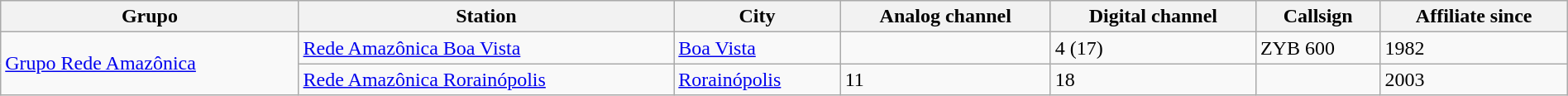<table class = "wikitable" style = "width: 100%">
<tr>
<th>Grupo</th>
<th>Station</th>
<th>City</th>
<th>Analog channel</th>
<th>Digital channel</th>
<th>Callsign</th>
<th>Affiliate since</th>
</tr>
<tr>
<td rowspan="2"><a href='#'>Grupo Rede Amazônica</a></td>
<td><a href='#'>Rede Amazônica Boa Vista</a></td>
<td><a href='#'>Boa Vista</a></td>
<td></td>
<td>4 (17)</td>
<td>ZYB 600</td>
<td>1982</td>
</tr>
<tr>
<td><a href='#'>Rede Amazônica Rorainópolis</a></td>
<td><a href='#'>Rorainópolis</a></td>
<td>11</td>
<td>18</td>
<td></td>
<td>2003</td>
</tr>
</table>
